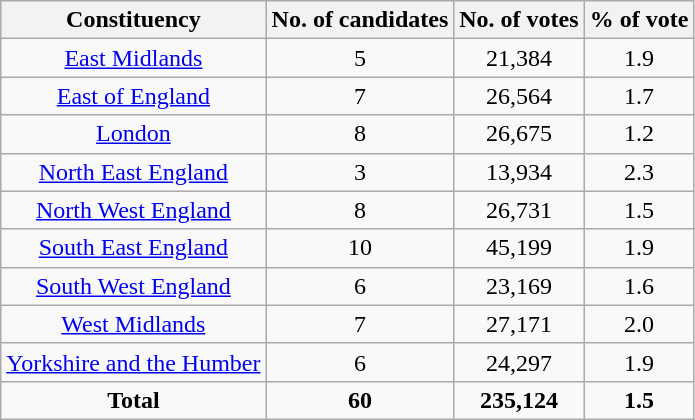<table class="wikitable sortable" style="text-align:center;">
<tr>
<th>Constituency</th>
<th>No. of candidates</th>
<th>No. of votes</th>
<th>% of vote</th>
</tr>
<tr>
<td><a href='#'>East Midlands</a></td>
<td>5</td>
<td>21,384</td>
<td>1.9</td>
</tr>
<tr>
<td><a href='#'>East of England</a></td>
<td>7</td>
<td>26,564</td>
<td>1.7</td>
</tr>
<tr>
<td><a href='#'>London</a></td>
<td>8</td>
<td>26,675</td>
<td>1.2</td>
</tr>
<tr>
<td><a href='#'>North East England</a></td>
<td>3</td>
<td>13,934</td>
<td>2.3</td>
</tr>
<tr>
<td><a href='#'>North West England</a></td>
<td>8</td>
<td>26,731</td>
<td>1.5</td>
</tr>
<tr>
<td><a href='#'>South East England</a></td>
<td>10</td>
<td>45,199</td>
<td>1.9</td>
</tr>
<tr>
<td><a href='#'>South West England</a></td>
<td>6</td>
<td>23,169</td>
<td>1.6</td>
</tr>
<tr>
<td><a href='#'>West Midlands</a></td>
<td>7</td>
<td>27,171</td>
<td>2.0</td>
</tr>
<tr>
<td><a href='#'>Yorkshire and the Humber</a></td>
<td>6</td>
<td>24,297</td>
<td>1.9</td>
</tr>
<tr>
<td><strong>Total</strong></td>
<td><strong>60</strong></td>
<td><strong>235,124</strong></td>
<td><strong>1.5</strong></td>
</tr>
</table>
